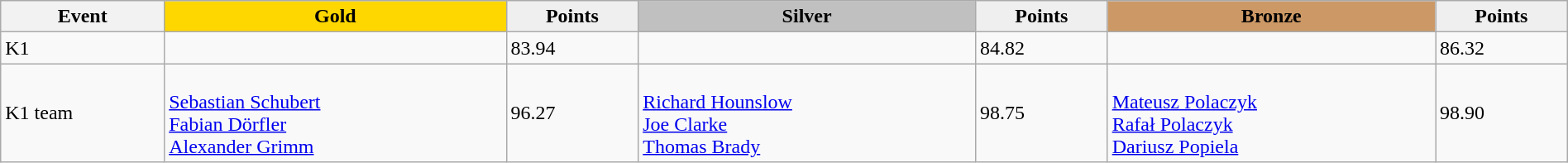<table class="wikitable" width=100%>
<tr>
<th>Event</th>
<td align=center bgcolor="gold"><strong>Gold</strong></td>
<td align=center bgcolor="EFEFEF"><strong>Points</strong></td>
<td align=center bgcolor="silver"><strong>Silver</strong></td>
<td align=center bgcolor="EFEFEF"><strong>Points</strong></td>
<td align=center bgcolor="CC9966"><strong>Bronze</strong></td>
<td align=center bgcolor="EFEFEF"><strong>Points</strong></td>
</tr>
<tr>
<td>K1</td>
<td></td>
<td>83.94</td>
<td></td>
<td>84.82</td>
<td></td>
<td>86.32</td>
</tr>
<tr>
<td>K1 team</td>
<td><br><a href='#'>Sebastian Schubert</a><br><a href='#'>Fabian Dörfler</a><br><a href='#'>Alexander Grimm</a></td>
<td>96.27</td>
<td><br><a href='#'>Richard Hounslow</a><br><a href='#'>Joe Clarke</a><br><a href='#'>Thomas Brady</a></td>
<td>98.75</td>
<td><br><a href='#'>Mateusz Polaczyk</a><br><a href='#'>Rafał Polaczyk</a><br><a href='#'>Dariusz Popiela</a></td>
<td>98.90</td>
</tr>
</table>
